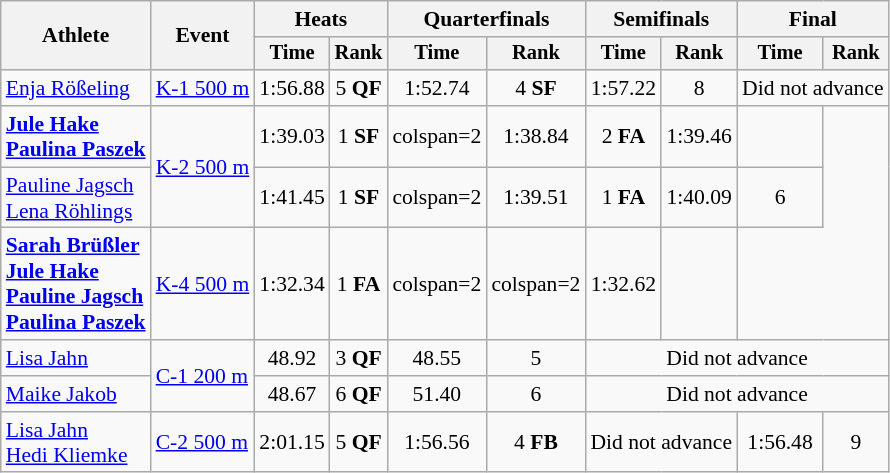<table class=wikitable style="font-size:90%">
<tr>
<th rowspan="2">Athlete</th>
<th rowspan="2">Event</th>
<th colspan=2>Heats</th>
<th colspan=2>Quarterfinals</th>
<th colspan=2>Semifinals</th>
<th colspan=2>Final</th>
</tr>
<tr style="font-size:95%">
<th>Time</th>
<th>Rank</th>
<th>Time</th>
<th>Rank</th>
<th>Time</th>
<th>Rank</th>
<th>Time</th>
<th>Rank</th>
</tr>
<tr align=center>
<td align=left><a href='#'>Enja Rößeling</a></td>
<td align=left><a href='#'>K-1 500 m</a></td>
<td>1:56.88</td>
<td>5 <strong>QF</strong></td>
<td>1:52.74</td>
<td>4 <strong>SF</strong></td>
<td>1:57.22</td>
<td>8</td>
<td colspan=2>Did not advance</td>
</tr>
<tr align=center>
<td align=left><strong><a href='#'>Jule Hake</a><br><a href='#'>Paulina Paszek</a></strong></td>
<td align=left rowspan=2><a href='#'>K-2 500 m</a></td>
<td>1:39.03</td>
<td>1 <strong>SF</strong></td>
<td>colspan=2</td>
<td>1:38.84</td>
<td>2 <strong>FA</strong></td>
<td>1:39.46</td>
<td></td>
</tr>
<tr align=center>
<td align=left><a href='#'>Pauline Jagsch</a><br><a href='#'>Lena Röhlings</a></td>
<td>1:41.45</td>
<td>1 <strong>SF</strong></td>
<td>colspan=2</td>
<td>1:39.51</td>
<td>1 <strong>FA</strong></td>
<td>1:40.09</td>
<td>6</td>
</tr>
<tr align=center>
<td align=left><strong><a href='#'>Sarah Brüßler</a><br><a href='#'>Jule Hake</a><br><a href='#'>Pauline Jagsch</a><br><a href='#'>Paulina Paszek</a></strong></td>
<td align=left><a href='#'>K-4 500 m</a></td>
<td>1:32.34</td>
<td>1 <strong>FA</strong></td>
<td>colspan=2</td>
<td>colspan=2</td>
<td>1:32.62</td>
<td></td>
</tr>
<tr align=center>
<td align=left><a href='#'>Lisa Jahn</a></td>
<td align=left rowspan=2><a href='#'>C-1 200 m</a></td>
<td>48.92</td>
<td>3 <strong>QF</strong></td>
<td>48.55</td>
<td>5</td>
<td colspan=4>Did not advance</td>
</tr>
<tr align=center>
<td align=left><a href='#'>Maike Jakob</a></td>
<td>48.67</td>
<td>6 <strong>QF</strong></td>
<td>51.40</td>
<td>6</td>
<td colspan=4>Did not advance</td>
</tr>
<tr align=center>
<td align=left><a href='#'>Lisa Jahn</a><br><a href='#'>Hedi Kliemke</a></td>
<td align=left><a href='#'>C-2 500 m</a></td>
<td>2:01.15</td>
<td>5 <strong>QF</strong></td>
<td>1:56.56</td>
<td>4 <strong>FB</strong></td>
<td colspan=2>Did not advance</td>
<td>1:56.48</td>
<td>9</td>
</tr>
</table>
